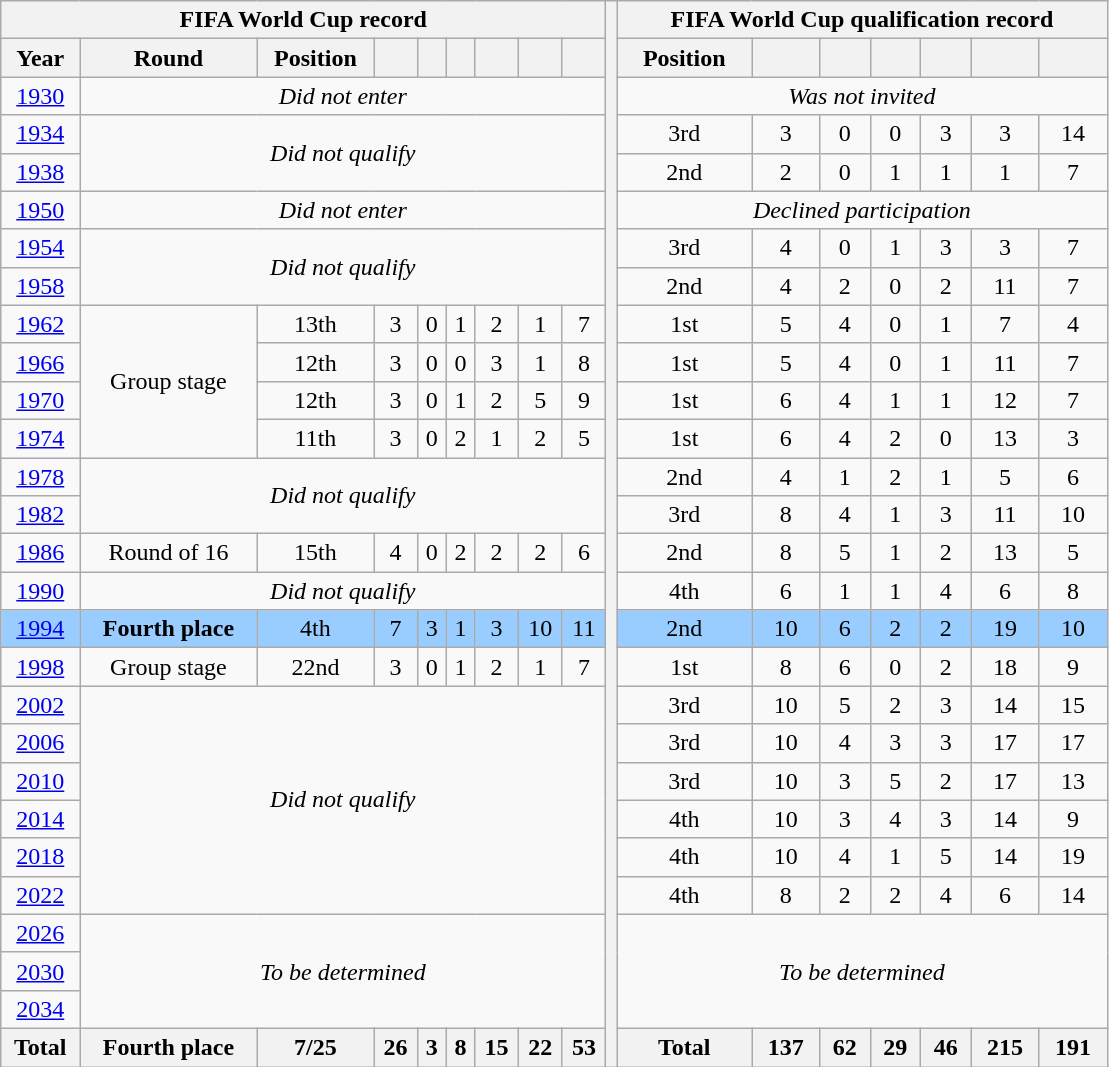<table class="wikitable" style="text-align: center;">
<tr>
<th colspan=9>FIFA World Cup record</th>
<th width=1% rowspan=39></th>
<th colspan=7>FIFA World Cup qualification record</th>
</tr>
<tr>
<th>Year</th>
<th>Round</th>
<th>Position</th>
<th></th>
<th></th>
<th></th>
<th></th>
<th></th>
<th></th>
<th>Position</th>
<th></th>
<th></th>
<th></th>
<th></th>
<th></th>
<th></th>
</tr>
<tr>
<td> <a href='#'>1930</a></td>
<td colspan=8><em>Did not enter</em></td>
<td colspan=7><em>Was not invited</em></td>
</tr>
<tr>
<td> <a href='#'>1934</a></td>
<td colspan=8 rowspan=2><em>Did not qualify</em></td>
<td>3rd</td>
<td>3</td>
<td>0</td>
<td>0</td>
<td>3</td>
<td>3</td>
<td>14</td>
</tr>
<tr>
<td> <a href='#'>1938</a></td>
<td>2nd</td>
<td>2</td>
<td>0</td>
<td>1</td>
<td>1</td>
<td>1</td>
<td>7</td>
</tr>
<tr>
<td> <a href='#'>1950</a></td>
<td colspan=8><em>Did not enter</em></td>
<td colspan=7><em>Declined participation</em></td>
</tr>
<tr>
<td> <a href='#'>1954</a></td>
<td colspan=8 rowspan=2><em>Did not qualify</em></td>
<td>3rd</td>
<td>4</td>
<td>0</td>
<td>1</td>
<td>3</td>
<td>3</td>
<td>7</td>
</tr>
<tr>
<td> <a href='#'>1958</a></td>
<td>2nd</td>
<td>4</td>
<td>2</td>
<td>0</td>
<td>2</td>
<td>11</td>
<td>7</td>
</tr>
<tr>
<td> <a href='#'>1962</a></td>
<td rowspan=4>Group stage</td>
<td>13th</td>
<td>3</td>
<td>0</td>
<td>1</td>
<td>2</td>
<td>1</td>
<td>7</td>
<td>1st</td>
<td>5</td>
<td>4</td>
<td>0</td>
<td>1</td>
<td>7</td>
<td>4</td>
</tr>
<tr>
<td> <a href='#'>1966</a></td>
<td>12th</td>
<td>3</td>
<td>0</td>
<td>0</td>
<td>3</td>
<td>1</td>
<td>8</td>
<td>1st</td>
<td>5</td>
<td>4</td>
<td>0</td>
<td>1</td>
<td>11</td>
<td>7</td>
</tr>
<tr>
<td> <a href='#'>1970</a></td>
<td>12th</td>
<td>3</td>
<td>0</td>
<td>1</td>
<td>2</td>
<td>5</td>
<td>9</td>
<td>1st</td>
<td>6</td>
<td>4</td>
<td>1</td>
<td>1</td>
<td>12</td>
<td>7</td>
</tr>
<tr>
<td> <a href='#'>1974</a></td>
<td>11th</td>
<td>3</td>
<td>0</td>
<td>2</td>
<td>1</td>
<td>2</td>
<td>5</td>
<td>1st</td>
<td>6</td>
<td>4</td>
<td>2</td>
<td>0</td>
<td>13</td>
<td>3</td>
</tr>
<tr>
<td> <a href='#'>1978</a></td>
<td colspan=8 rowspan=2><em>Did not qualify</em></td>
<td>2nd</td>
<td>4</td>
<td>1</td>
<td>2</td>
<td>1</td>
<td>5</td>
<td>6</td>
</tr>
<tr>
<td> <a href='#'>1982</a></td>
<td>3rd</td>
<td>8</td>
<td>4</td>
<td>1</td>
<td>3</td>
<td>11</td>
<td>10</td>
</tr>
<tr>
<td> <a href='#'>1986</a></td>
<td>Round of 16</td>
<td>15th</td>
<td>4</td>
<td>0</td>
<td>2</td>
<td>2</td>
<td>2</td>
<td>6</td>
<td>2nd</td>
<td>8</td>
<td>5</td>
<td>1</td>
<td>2</td>
<td>13</td>
<td>5</td>
</tr>
<tr>
<td> <a href='#'>1990</a></td>
<td colspan=8><em>Did not qualify</em></td>
<td>4th</td>
<td>6</td>
<td>1</td>
<td>1</td>
<td>4</td>
<td>6</td>
<td>8</td>
</tr>
<tr style="background:#9acdff">
<td> <a href='#'>1994</a></td>
<td><strong>Fourth place</strong></td>
<td>4th</td>
<td>7</td>
<td>3</td>
<td>1</td>
<td>3</td>
<td>10</td>
<td>11</td>
<td>2nd</td>
<td>10</td>
<td>6</td>
<td>2</td>
<td>2</td>
<td>19</td>
<td>10</td>
</tr>
<tr>
<td> <a href='#'>1998</a></td>
<td>Group stage</td>
<td>22nd</td>
<td>3</td>
<td>0</td>
<td>1</td>
<td>2</td>
<td>1</td>
<td>7</td>
<td>1st</td>
<td>8</td>
<td>6</td>
<td>0</td>
<td>2</td>
<td>18</td>
<td>9</td>
</tr>
<tr>
<td>  <a href='#'>2002</a></td>
<td colspan=8 rowspan=6><em>Did not qualify</em></td>
<td>3rd</td>
<td>10</td>
<td>5</td>
<td>2</td>
<td>3</td>
<td>14</td>
<td>15</td>
</tr>
<tr>
<td> <a href='#'>2006</a></td>
<td>3rd</td>
<td>10</td>
<td>4</td>
<td>3</td>
<td>3</td>
<td>17</td>
<td>17</td>
</tr>
<tr>
<td> <a href='#'>2010</a></td>
<td>3rd</td>
<td>10</td>
<td>3</td>
<td>5</td>
<td>2</td>
<td>17</td>
<td>13</td>
</tr>
<tr>
<td> <a href='#'>2014</a></td>
<td>4th</td>
<td>10</td>
<td>3</td>
<td>4</td>
<td>3</td>
<td>14</td>
<td>9</td>
</tr>
<tr>
<td> <a href='#'>2018</a></td>
<td>4th</td>
<td>10</td>
<td>4</td>
<td>1</td>
<td>5</td>
<td>14</td>
<td>19</td>
</tr>
<tr>
<td> <a href='#'>2022</a></td>
<td>4th</td>
<td>8</td>
<td>2</td>
<td>2</td>
<td>4</td>
<td>6</td>
<td>14</td>
</tr>
<tr>
<td>   <a href='#'>2026</a></td>
<td colspan=8 rowspan=3><em>To be determined</em></td>
<td colspan=7 rowspan=3><em>To be determined</em></td>
</tr>
<tr>
<td>   <a href='#'>2030</a></td>
</tr>
<tr>
<td> <a href='#'>2034</a></td>
</tr>
<tr>
<th>Total</th>
<th>Fourth place</th>
<th>7/25</th>
<th>26</th>
<th>3</th>
<th>8</th>
<th>15</th>
<th>22</th>
<th>53</th>
<th>Total</th>
<th>137</th>
<th>62</th>
<th>29</th>
<th>46</th>
<th>215</th>
<th>191</th>
</tr>
</table>
